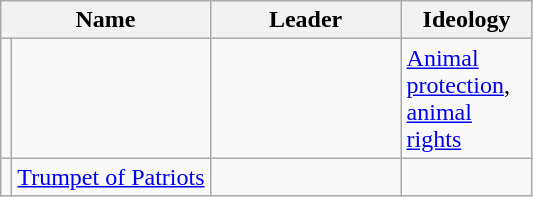<table class="wikitable">
<tr>
<th colspan="2">Name</th>
<th width=120px>Leader</th>
<th width=80px>Ideology</th>
</tr>
<tr>
<td></td>
<td></td>
<td></td>
<td><a href='#'>Animal protection</a>, <a href='#'>animal rights</a></td>
</tr>
<tr>
<td></td>
<td><a href='#'>Trumpet of Patriots</a></td>
<td></td>
<td></td>
</tr>
</table>
